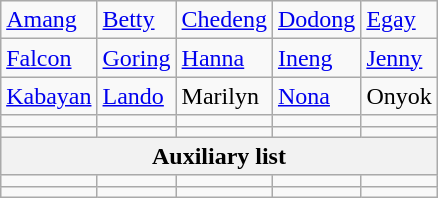<table class="wikitable" style="float:right;">
<tr>
<td><a href='#'>Amang</a></td>
<td><a href='#'>Betty</a></td>
<td><a href='#'>Chedeng</a></td>
<td><a href='#'>Dodong</a></td>
<td><a href='#'>Egay</a></td>
</tr>
<tr>
<td><a href='#'>Falcon</a></td>
<td><a href='#'>Goring</a></td>
<td><a href='#'>Hanna</a></td>
<td><a href='#'>Ineng</a></td>
<td><a href='#'>Jenny</a></td>
</tr>
<tr>
<td><a href='#'>Kabayan</a></td>
<td><a href='#'>Lando</a></td>
<td>Marilyn</td>
<td><a href='#'>Nona</a></td>
<td>Onyok</td>
</tr>
<tr>
<td></td>
<td></td>
<td></td>
<td></td>
<td></td>
</tr>
<tr>
<td></td>
<td></td>
<td></td>
<td></td>
<td></td>
</tr>
<tr>
<th colspan=5>Auxiliary list</th>
</tr>
<tr>
<td></td>
<td></td>
<td></td>
<td></td>
<td></td>
</tr>
<tr>
<td></td>
<td></td>
<td></td>
<td></td>
<td></td>
</tr>
</table>
